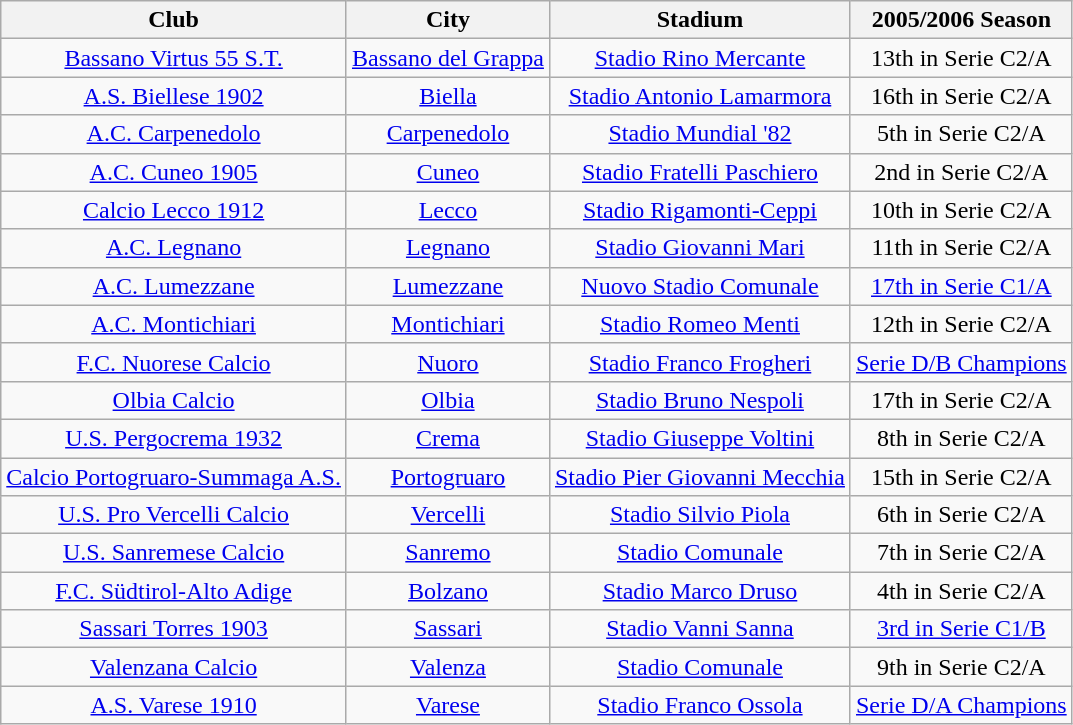<table class="wikitable" style="text-align: center;">
<tr>
<th>Club</th>
<th>City</th>
<th>Stadium</th>
<th>2005/2006 Season</th>
</tr>
<tr>
<td><a href='#'>Bassano Virtus 55 S.T.</a></td>
<td><a href='#'>Bassano del Grappa</a></td>
<td><a href='#'>Stadio Rino Mercante</a></td>
<td>13th in Serie C2/A</td>
</tr>
<tr>
<td><a href='#'>A.S. Biellese 1902</a></td>
<td><a href='#'>Biella</a></td>
<td><a href='#'>Stadio Antonio Lamarmora</a></td>
<td>16th in Serie C2/A</td>
</tr>
<tr>
<td><a href='#'>A.C. Carpenedolo</a></td>
<td><a href='#'>Carpenedolo</a></td>
<td><a href='#'>Stadio Mundial '82</a></td>
<td>5th in Serie C2/A</td>
</tr>
<tr>
<td><a href='#'>A.C. Cuneo 1905</a></td>
<td><a href='#'>Cuneo</a></td>
<td><a href='#'>Stadio Fratelli Paschiero</a></td>
<td>2nd in Serie C2/A</td>
</tr>
<tr>
<td><a href='#'>Calcio Lecco 1912</a></td>
<td><a href='#'>Lecco</a></td>
<td><a href='#'>Stadio Rigamonti-Ceppi</a></td>
<td>10th in Serie C2/A</td>
</tr>
<tr>
<td><a href='#'>A.C. Legnano</a></td>
<td><a href='#'>Legnano</a></td>
<td><a href='#'>Stadio Giovanni Mari</a></td>
<td>11th in Serie C2/A</td>
</tr>
<tr>
<td><a href='#'>A.C. Lumezzane</a></td>
<td><a href='#'>Lumezzane</a></td>
<td><a href='#'>Nuovo Stadio Comunale</a></td>
<td><a href='#'>17th in Serie C1/A</a></td>
</tr>
<tr>
<td><a href='#'>A.C. Montichiari</a></td>
<td><a href='#'>Montichiari</a></td>
<td><a href='#'>Stadio Romeo Menti</a></td>
<td>12th in Serie C2/A</td>
</tr>
<tr>
<td><a href='#'>F.C. Nuorese Calcio</a></td>
<td><a href='#'>Nuoro</a></td>
<td><a href='#'>Stadio Franco Frogheri</a></td>
<td><a href='#'>Serie D/B Champions</a></td>
</tr>
<tr>
<td><a href='#'>Olbia Calcio</a></td>
<td><a href='#'>Olbia</a></td>
<td><a href='#'>Stadio Bruno Nespoli</a></td>
<td>17th in Serie C2/A</td>
</tr>
<tr>
<td><a href='#'>U.S. Pergocrema 1932</a></td>
<td><a href='#'>Crema</a></td>
<td><a href='#'>Stadio Giuseppe Voltini</a></td>
<td>8th in Serie C2/A</td>
</tr>
<tr>
<td><a href='#'>Calcio Portogruaro-Summaga A.S.</a></td>
<td><a href='#'>Portogruaro</a></td>
<td><a href='#'>Stadio Pier Giovanni Mecchia</a></td>
<td>15th in Serie C2/A</td>
</tr>
<tr>
<td><a href='#'>U.S. Pro Vercelli Calcio</a></td>
<td><a href='#'>Vercelli</a></td>
<td><a href='#'>Stadio Silvio Piola</a></td>
<td>6th in Serie C2/A</td>
</tr>
<tr>
<td><a href='#'>U.S. Sanremese Calcio</a></td>
<td><a href='#'>Sanremo</a></td>
<td><a href='#'>Stadio Comunale</a></td>
<td>7th in Serie C2/A</td>
</tr>
<tr>
<td><a href='#'>F.C. Südtirol-Alto Adige</a></td>
<td><a href='#'>Bolzano</a></td>
<td><a href='#'>Stadio Marco Druso</a></td>
<td>4th in Serie C2/A</td>
</tr>
<tr>
<td><a href='#'>Sassari Torres 1903</a></td>
<td><a href='#'>Sassari</a></td>
<td><a href='#'>Stadio Vanni Sanna</a></td>
<td><a href='#'>3rd in Serie C1/B</a></td>
</tr>
<tr>
<td><a href='#'>Valenzana Calcio</a></td>
<td><a href='#'>Valenza</a></td>
<td><a href='#'>Stadio Comunale</a></td>
<td>9th in Serie C2/A</td>
</tr>
<tr>
<td><a href='#'>A.S. Varese 1910</a></td>
<td><a href='#'>Varese</a></td>
<td><a href='#'>Stadio Franco Ossola</a></td>
<td><a href='#'>Serie D/A Champions</a></td>
</tr>
</table>
